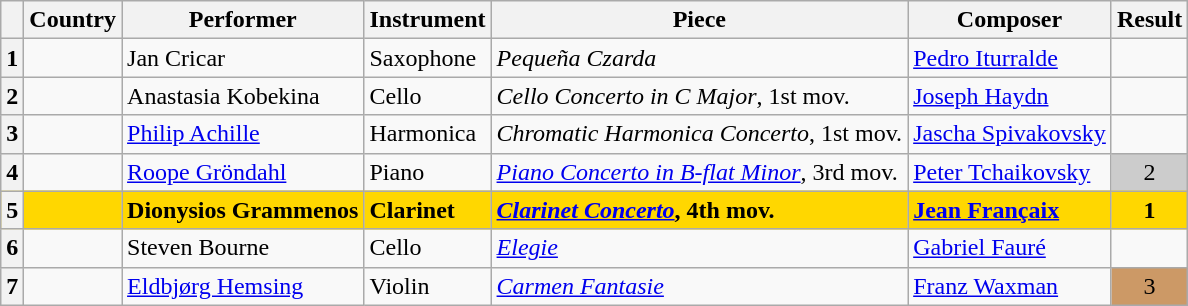<table class="wikitable sortable plainrowheaders">
<tr>
<th scope="col"></th>
<th scope="col">Country</th>
<th scope="col">Performer</th>
<th scope="col">Instrument</th>
<th scope="col">Piece</th>
<th scope="col">Composer</th>
<th scope="col">Result</th>
</tr>
<tr>
<th scope="row" style="text-align:center;">1</th>
<td></td>
<td>Jan Cricar</td>
<td>Saxophone</td>
<td><em>Pequeña Czarda</em></td>
<td><a href='#'>Pedro Iturralde</a></td>
<td></td>
</tr>
<tr>
<th scope="row" style="text-align:center;">2</th>
<td></td>
<td>Anastasia Kobekina</td>
<td>Cello</td>
<td><em>Cello Concerto in C Major</em>, 1st mov.</td>
<td><a href='#'>Joseph Haydn</a></td>
<td></td>
</tr>
<tr>
<th scope="row" style="text-align:center;">3</th>
<td></td>
<td><a href='#'>Philip Achille</a></td>
<td>Harmonica</td>
<td><em>Chromatic Harmonica Concerto</em>, 1st mov.</td>
<td><a href='#'>Jascha Spivakovsky</a></td>
<td></td>
</tr>
<tr>
<th scope="row" style="text-align:center;">4</th>
<td></td>
<td><a href='#'>Roope Gröndahl</a></td>
<td>Piano</td>
<td><em><a href='#'>Piano Concerto in B-flat Minor</a></em>, 3rd mov.</td>
<td><a href='#'>Peter Tchaikovsky</a></td>
<td style="text-align:center; background-color:#CCC;">2</td>
</tr>
<tr style="font-weight:bold; background:gold;">
<th scope="row" style="text-align:center;">5</th>
<td></td>
<td>Dionysios Grammenos</td>
<td>Clarinet</td>
<td><em><a href='#'>Clarinet Concerto</a></em>, 4th mov.</td>
<td><a href='#'>Jean Françaix</a></td>
<td style="text-align:center;">1</td>
</tr>
<tr>
<th scope="row" style="text-align:center;">6</th>
<td></td>
<td>Steven Bourne</td>
<td>Cello</td>
<td><em><a href='#'>Elegie</a></em></td>
<td><a href='#'>Gabriel Fauré</a></td>
<td></td>
</tr>
<tr>
<th scope="row" style="text-align:center;">7</th>
<td></td>
<td><a href='#'>Eldbjørg Hemsing</a></td>
<td>Violin</td>
<td><em><a href='#'>Carmen Fantasie</a></em></td>
<td><a href='#'>Franz Waxman</a></td>
<td style="text-align:center; background-color:#C96;">3</td>
</tr>
</table>
